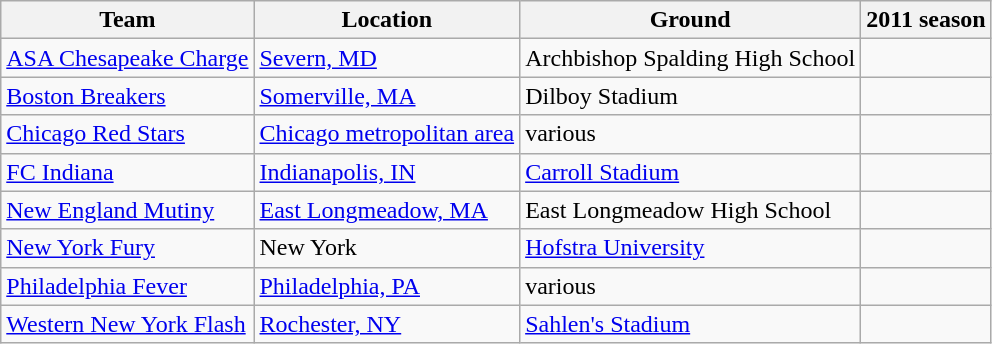<table class="wikitable sortable">
<tr>
<th>Team</th>
<th>Location</th>
<th>Ground</th>
<th>2011 season</th>
</tr>
<tr>
<td><a href='#'>ASA Chesapeake Charge</a></td>
<td><a href='#'>Severn, MD</a></td>
<td>Archbishop Spalding High School</td>
<td></td>
</tr>
<tr>
<td><a href='#'>Boston Breakers</a></td>
<td><a href='#'>Somerville, MA</a></td>
<td>Dilboy Stadium</td>
<td></td>
</tr>
<tr>
<td><a href='#'>Chicago Red Stars</a></td>
<td><a href='#'>Chicago metropolitan area</a></td>
<td>various</td>
<td></td>
</tr>
<tr>
<td><a href='#'>FC Indiana</a></td>
<td><a href='#'>Indianapolis, IN</a></td>
<td><a href='#'>Carroll Stadium</a></td>
<td></td>
</tr>
<tr>
<td><a href='#'>New England Mutiny</a></td>
<td><a href='#'>East Longmeadow, MA</a></td>
<td>East Longmeadow High School</td>
<td></td>
</tr>
<tr>
<td><a href='#'>New York Fury</a></td>
<td>New York</td>
<td><a href='#'>Hofstra University</a></td>
<td></td>
</tr>
<tr>
<td><a href='#'>Philadelphia Fever</a></td>
<td><a href='#'>Philadelphia, PA</a></td>
<td>various</td>
<td></td>
</tr>
<tr>
<td><a href='#'>Western New York Flash</a></td>
<td><a href='#'>Rochester, NY</a></td>
<td><a href='#'>Sahlen's Stadium</a></td>
<td></td>
</tr>
</table>
